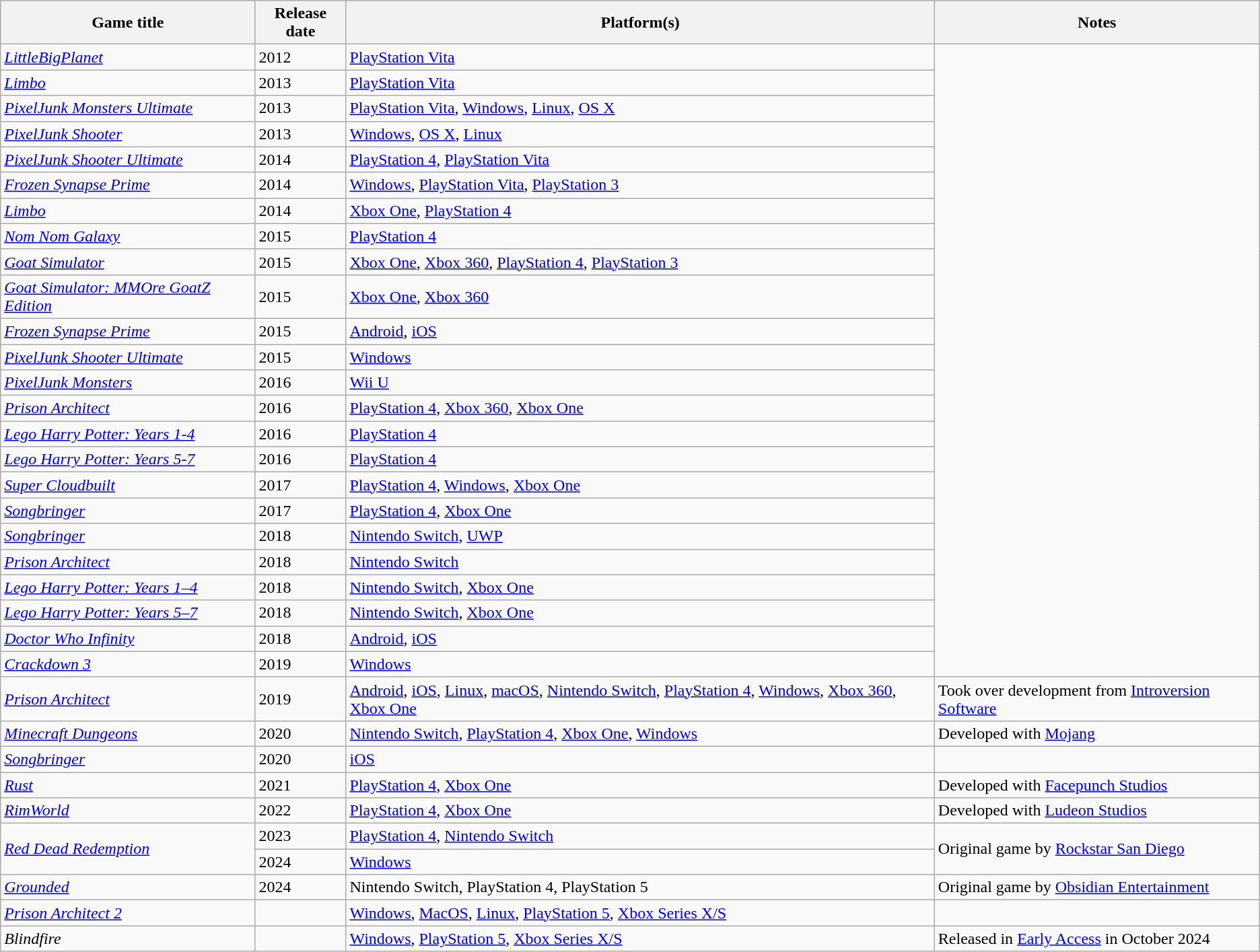<table class="wikitable sortable">
<tr>
<th>Game title</th>
<th>Release date</th>
<th>Platform(s)</th>
<th>Notes</th>
</tr>
<tr>
<td><em><a href='#'>LittleBigPlanet</a></em></td>
<td>2012</td>
<td><a href='#'>PlayStation Vita</a></td>
</tr>
<tr>
<td><em><a href='#'>Limbo</a></em></td>
<td>2013</td>
<td><a href='#'>PlayStation Vita</a></td>
</tr>
<tr>
<td><em><a href='#'>PixelJunk Monsters Ultimate</a></em></td>
<td>2013</td>
<td><a href='#'>PlayStation Vita</a>, <a href='#'>Windows</a>, <a href='#'>Linux</a>, <a href='#'>OS X</a></td>
</tr>
<tr>
<td><em><a href='#'>PixelJunk Shooter</a></em></td>
<td>2013</td>
<td><a href='#'>Windows</a>, <a href='#'>OS X</a>, <a href='#'>Linux</a></td>
</tr>
<tr>
<td><em><a href='#'>PixelJunk Shooter Ultimate</a></em></td>
<td>2014</td>
<td><a href='#'>PlayStation 4</a>, <a href='#'>PlayStation Vita</a></td>
</tr>
<tr>
<td><em><a href='#'>Frozen Synapse Prime</a></em></td>
<td>2014</td>
<td><a href='#'>Windows</a>, <a href='#'>PlayStation Vita</a>, <a href='#'>PlayStation 3</a></td>
</tr>
<tr>
<td><em><a href='#'>Limbo</a></em></td>
<td>2014</td>
<td><a href='#'>Xbox One</a>, <a href='#'>PlayStation 4</a></td>
</tr>
<tr>
<td><em><a href='#'>Nom Nom Galaxy</a></em></td>
<td>2015</td>
<td><a href='#'>PlayStation 4</a></td>
</tr>
<tr>
<td><em><a href='#'>Goat Simulator</a></em></td>
<td>2015</td>
<td><a href='#'>Xbox One</a>, <a href='#'>Xbox 360</a>, <a href='#'>PlayStation 4</a>, <a href='#'>PlayStation 3</a></td>
</tr>
<tr>
<td><em><a href='#'>Goat Simulator: MMOre GoatZ Edition</a></em></td>
<td>2015</td>
<td><a href='#'>Xbox One</a>, <a href='#'>Xbox 360</a></td>
</tr>
<tr>
<td><em><a href='#'>Frozen Synapse Prime</a></em></td>
<td>2015</td>
<td><a href='#'>Android</a>, <a href='#'>iOS</a></td>
</tr>
<tr>
<td><em><a href='#'>PixelJunk Shooter Ultimate</a></em></td>
<td>2015</td>
<td><a href='#'>Windows</a></td>
</tr>
<tr>
<td><em><a href='#'>PixelJunk Monsters</a></em></td>
<td>2016</td>
<td><a href='#'>Wii U</a></td>
</tr>
<tr>
<td><em><a href='#'>Prison Architect</a></em></td>
<td>2016</td>
<td><a href='#'>PlayStation 4</a>, <a href='#'>Xbox 360</a>, <a href='#'>Xbox One</a></td>
</tr>
<tr>
<td><em><a href='#'>Lego Harry Potter: Years 1-4</a></em></td>
<td>2016</td>
<td><a href='#'>PlayStation 4</a></td>
</tr>
<tr>
<td><em><a href='#'>Lego Harry Potter: Years 5-7</a></em></td>
<td>2016</td>
<td><a href='#'>PlayStation 4</a></td>
</tr>
<tr>
<td><em><a href='#'>Super Cloudbuilt</a></em></td>
<td>2017</td>
<td><a href='#'>PlayStation 4</a>, <a href='#'>Windows</a>, <a href='#'>Xbox One</a></td>
</tr>
<tr>
<td><em><a href='#'>Songbringer</a></em></td>
<td>2017</td>
<td><a href='#'>PlayStation 4</a>, <a href='#'>Xbox One</a></td>
</tr>
<tr>
<td><em><a href='#'>Songbringer</a></em></td>
<td>2018</td>
<td><a href='#'>Nintendo Switch</a>, <a href='#'>UWP</a></td>
</tr>
<tr>
<td><em><a href='#'>Prison Architect</a></em></td>
<td>2018</td>
<td><a href='#'>Nintendo Switch</a></td>
</tr>
<tr>
<td><em><a href='#'>Lego Harry Potter: Years 1–4</a></em></td>
<td>2018</td>
<td><a href='#'>Nintendo Switch</a>, <a href='#'>Xbox One</a></td>
</tr>
<tr>
<td><em><a href='#'>Lego Harry Potter: Years 5–7</a></em></td>
<td>2018</td>
<td><a href='#'>Nintendo Switch</a>, <a href='#'>Xbox One</a></td>
</tr>
<tr>
<td><em><a href='#'>Doctor Who Infinity</a></em></td>
<td>2018</td>
<td><a href='#'>Android</a>, <a href='#'>iOS</a></td>
</tr>
<tr>
<td><em><a href='#'>Crackdown 3</a></em></td>
<td>2019</td>
<td><a href='#'>Windows</a></td>
</tr>
<tr>
<td><em><a href='#'>Prison Architect</a></em></td>
<td>2019</td>
<td><a href='#'>Android</a>, <a href='#'>iOS</a>, <a href='#'>Linux</a>, <a href='#'>macOS</a>, <a href='#'>Nintendo Switch</a>, <a href='#'>PlayStation 4</a>, <a href='#'>Windows</a>, <a href='#'>Xbox 360</a>, <a href='#'>Xbox One</a></td>
<td>Took over development from <a href='#'>Introversion Software</a></td>
</tr>
<tr>
<td><em><a href='#'>Minecraft Dungeons</a></em></td>
<td>2020</td>
<td><a href='#'>Nintendo Switch</a>, <a href='#'>PlayStation 4</a>, <a href='#'>Xbox One</a>, <a href='#'>Windows</a></td>
<td>Developed with <a href='#'>Mojang</a></td>
</tr>
<tr>
<td><em><a href='#'>Songbringer</a></em></td>
<td>2020</td>
<td><a href='#'>iOS</a></td>
<td></td>
</tr>
<tr>
<td><em><a href='#'>Rust</a></em></td>
<td>2021</td>
<td><a href='#'>PlayStation 4</a>, <a href='#'>Xbox One</a></td>
<td>Developed with <a href='#'>Facepunch Studios</a></td>
</tr>
<tr>
<td><em><a href='#'>RimWorld</a></em></td>
<td>2022</td>
<td><a href='#'>PlayStation 4</a>, <a href='#'>Xbox One</a></td>
<td>Developed with <a href='#'>Ludeon Studios</a></td>
</tr>
<tr>
<td rowspan="2"><em><a href='#'>Red Dead Redemption</a></em></td>
<td>2023</td>
<td><a href='#'>PlayStation 4</a>, <a href='#'>Nintendo Switch</a></td>
<td rowspan="2">Original game by <a href='#'>Rockstar San Diego</a></td>
</tr>
<tr>
<td>2024</td>
<td><a href='#'>Windows</a></td>
</tr>
<tr>
<td><em><a href='#'>Grounded</a></em></td>
<td>2024</td>
<td>Nintendo Switch, PlayStation 4, PlayStation 5</td>
<td>Original game by <a href='#'>Obsidian Entertainment</a></td>
</tr>
<tr>
<td><em><a href='#'>Prison Architect 2</a></em></td>
<td></td>
<td><a href='#'>Windows</a>, <a href='#'>MacOS</a>, <a href='#'>Linux</a>, <a href='#'>PlayStation 5</a>, <a href='#'>Xbox Series X/S</a></td>
<td></td>
</tr>
<tr>
<td><em>Blindfire</em></td>
<td></td>
<td><a href='#'>Windows</a>, <a href='#'>PlayStation 5</a>, <a href='#'>Xbox Series X/S</a></td>
<td>Released in <a href='#'>Early Access</a> in October 2024</td>
</tr>
</table>
